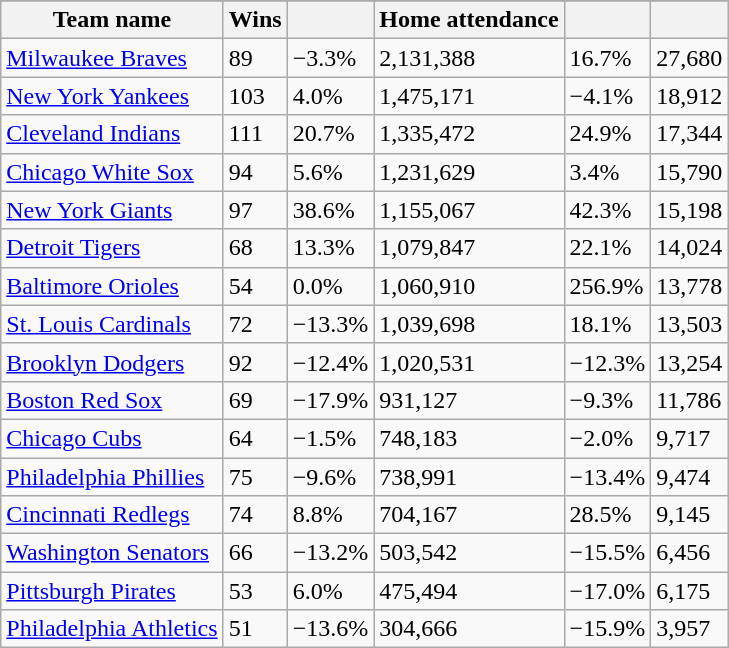<table class="wikitable sortable">
<tr style="text-align:center; font-size:larger;">
</tr>
<tr>
<th>Team name</th>
<th>Wins</th>
<th></th>
<th>Home attendance</th>
<th></th>
<th></th>
</tr>
<tr>
<td><a href='#'>Milwaukee Braves</a></td>
<td>89</td>
<td>−3.3%</td>
<td>2,131,388</td>
<td>16.7%</td>
<td>27,680</td>
</tr>
<tr>
<td><a href='#'>New York Yankees</a></td>
<td>103</td>
<td>4.0%</td>
<td>1,475,171</td>
<td>−4.1%</td>
<td>18,912</td>
</tr>
<tr>
<td><a href='#'>Cleveland Indians</a></td>
<td>111</td>
<td>20.7%</td>
<td>1,335,472</td>
<td>24.9%</td>
<td>17,344</td>
</tr>
<tr>
<td><a href='#'>Chicago White Sox</a></td>
<td>94</td>
<td>5.6%</td>
<td>1,231,629</td>
<td>3.4%</td>
<td>15,790</td>
</tr>
<tr>
<td><a href='#'>New York Giants</a></td>
<td>97</td>
<td>38.6%</td>
<td>1,155,067</td>
<td>42.3%</td>
<td>15,198</td>
</tr>
<tr>
<td><a href='#'>Detroit Tigers</a></td>
<td>68</td>
<td>13.3%</td>
<td>1,079,847</td>
<td>22.1%</td>
<td>14,024</td>
</tr>
<tr>
<td><a href='#'>Baltimore Orioles</a></td>
<td>54</td>
<td>0.0%</td>
<td>1,060,910</td>
<td>256.9%</td>
<td>13,778</td>
</tr>
<tr>
<td><a href='#'>St. Louis Cardinals</a></td>
<td>72</td>
<td>−13.3%</td>
<td>1,039,698</td>
<td>18.1%</td>
<td>13,503</td>
</tr>
<tr>
<td><a href='#'>Brooklyn Dodgers</a></td>
<td>92</td>
<td>−12.4%</td>
<td>1,020,531</td>
<td>−12.3%</td>
<td>13,254</td>
</tr>
<tr>
<td><a href='#'>Boston Red Sox</a></td>
<td>69</td>
<td>−17.9%</td>
<td>931,127</td>
<td>−9.3%</td>
<td>11,786</td>
</tr>
<tr>
<td><a href='#'>Chicago Cubs</a></td>
<td>64</td>
<td>−1.5%</td>
<td>748,183</td>
<td>−2.0%</td>
<td>9,717</td>
</tr>
<tr>
<td><a href='#'>Philadelphia Phillies</a></td>
<td>75</td>
<td>−9.6%</td>
<td>738,991</td>
<td>−13.4%</td>
<td>9,474</td>
</tr>
<tr>
<td><a href='#'>Cincinnati Redlegs</a></td>
<td>74</td>
<td>8.8%</td>
<td>704,167</td>
<td>28.5%</td>
<td>9,145</td>
</tr>
<tr>
<td><a href='#'>Washington Senators</a></td>
<td>66</td>
<td>−13.2%</td>
<td>503,542</td>
<td>−15.5%</td>
<td>6,456</td>
</tr>
<tr>
<td><a href='#'>Pittsburgh Pirates</a></td>
<td>53</td>
<td>6.0%</td>
<td>475,494</td>
<td>−17.0%</td>
<td>6,175</td>
</tr>
<tr>
<td><a href='#'>Philadelphia Athletics</a></td>
<td>51</td>
<td>−13.6%</td>
<td>304,666</td>
<td>−15.9%</td>
<td>3,957</td>
</tr>
</table>
